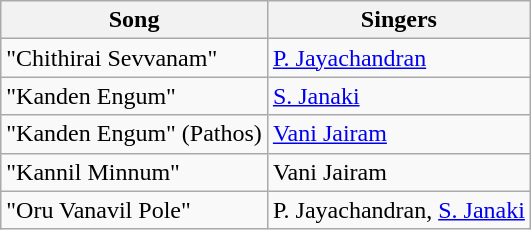<table class="wikitable">
<tr>
<th>Song</th>
<th>Singers</th>
</tr>
<tr>
<td>"Chithirai Sevvanam"</td>
<td><a href='#'>P. Jayachandran</a></td>
</tr>
<tr>
<td>"Kanden Engum"</td>
<td><a href='#'>S. Janaki</a></td>
</tr>
<tr>
<td>"Kanden Engum" (Pathos)</td>
<td><a href='#'>Vani Jairam</a></td>
</tr>
<tr>
<td>"Kannil Minnum"</td>
<td>Vani Jairam</td>
</tr>
<tr>
<td>"Oru Vanavil Pole"</td>
<td>P. Jayachandran, <a href='#'>S. Janaki</a></td>
</tr>
</table>
